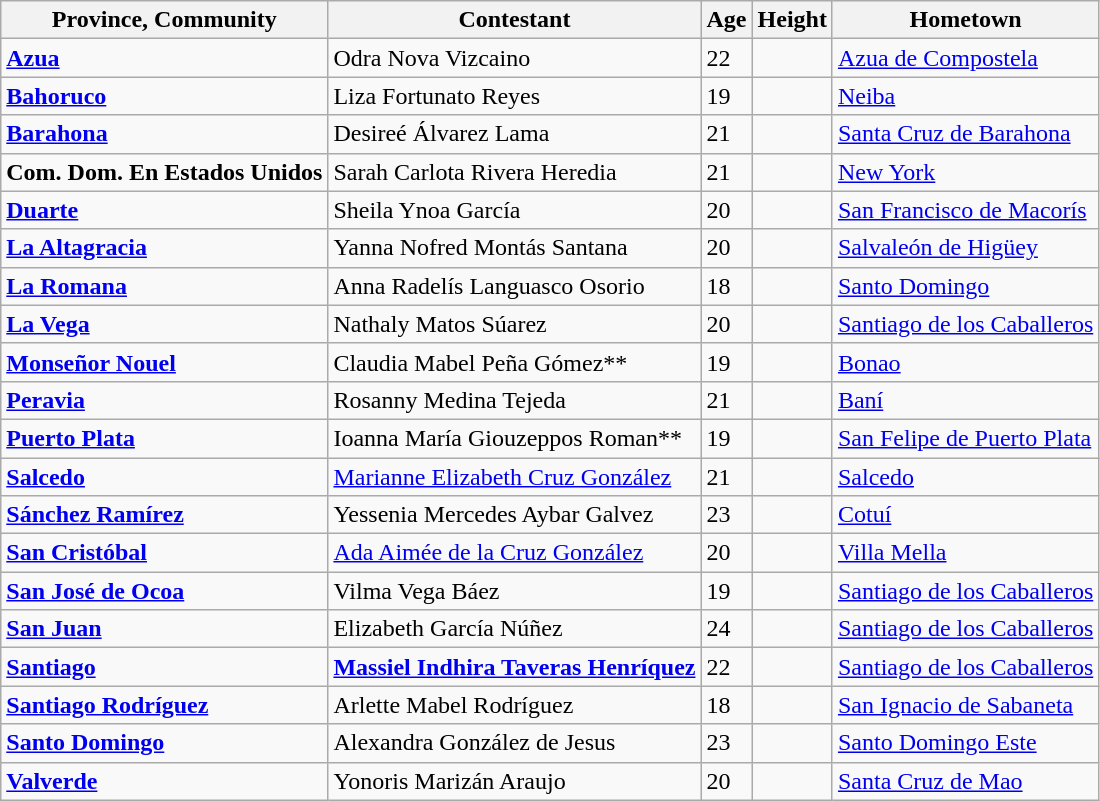<table class="sortable wikitable">
<tr>
<th>Province, Community</th>
<th>Contestant</th>
<th>Age</th>
<th>Height</th>
<th>Hometown</th>
</tr>
<tr>
<td><strong><a href='#'>Azua</a></strong></td>
<td>Odra Nova Vizcaino</td>
<td>22</td>
<td></td>
<td><a href='#'>Azua de Compostela</a></td>
</tr>
<tr>
<td><strong><a href='#'>Bahoruco</a></strong></td>
<td>Liza Fortunato Reyes</td>
<td>19</td>
<td></td>
<td><a href='#'>Neiba</a></td>
</tr>
<tr>
<td><strong><a href='#'>Barahona</a></strong></td>
<td>Desireé Álvarez Lama</td>
<td>21</td>
<td></td>
<td><a href='#'>Santa Cruz de Barahona</a></td>
</tr>
<tr>
<td><strong>Com. Dom. En Estados Unidos</strong></td>
<td>Sarah Carlota Rivera Heredia</td>
<td>21</td>
<td></td>
<td><a href='#'>New York</a></td>
</tr>
<tr>
<td><strong><a href='#'>Duarte</a></strong></td>
<td>Sheila Ynoa García</td>
<td>20</td>
<td></td>
<td><a href='#'>San Francisco de Macorís</a></td>
</tr>
<tr>
<td><strong><a href='#'>La Altagracia</a></strong></td>
<td>Yanna Nofred Montás Santana</td>
<td>20</td>
<td></td>
<td><a href='#'>Salvaleón de Higüey</a></td>
</tr>
<tr>
<td><strong><a href='#'>La Romana</a></strong></td>
<td>Anna Radelís Languasco Osorio</td>
<td>18</td>
<td></td>
<td><a href='#'>Santo Domingo</a></td>
</tr>
<tr>
<td><strong><a href='#'>La Vega</a></strong></td>
<td>Nathaly Matos Súarez</td>
<td>20</td>
<td></td>
<td><a href='#'>Santiago de los Caballeros</a></td>
</tr>
<tr>
<td><strong><a href='#'>Monseñor Nouel</a></strong></td>
<td>Claudia Mabel Peña Gómez**</td>
<td>19</td>
<td></td>
<td><a href='#'>Bonao</a></td>
</tr>
<tr>
<td><strong><a href='#'>Peravia</a></strong></td>
<td>Rosanny Medina Tejeda</td>
<td>21</td>
<td></td>
<td><a href='#'>Baní</a></td>
</tr>
<tr>
<td><strong><a href='#'>Puerto Plata</a></strong></td>
<td>Ioanna María Giouzeppos Roman**</td>
<td>19</td>
<td></td>
<td><a href='#'>San Felipe de Puerto Plata</a></td>
</tr>
<tr>
<td><strong><a href='#'>Salcedo</a></strong></td>
<td><a href='#'>Marianne Elizabeth Cruz González</a></td>
<td>21</td>
<td></td>
<td><a href='#'>Salcedo</a></td>
</tr>
<tr>
<td><strong><a href='#'>Sánchez Ramírez</a></strong></td>
<td>Yessenia Mercedes Aybar Galvez</td>
<td>23</td>
<td></td>
<td><a href='#'>Cotuí</a></td>
</tr>
<tr>
<td><strong><a href='#'>San Cristóbal</a></strong></td>
<td><a href='#'>Ada Aimée de la Cruz González</a></td>
<td>20</td>
<td></td>
<td><a href='#'>Villa Mella</a></td>
</tr>
<tr>
<td><strong><a href='#'>San José de Ocoa</a></strong></td>
<td>Vilma Vega Báez</td>
<td>19</td>
<td></td>
<td><a href='#'>Santiago de los Caballeros</a></td>
</tr>
<tr>
<td><strong><a href='#'>San Juan</a></strong></td>
<td>Elizabeth García Núñez</td>
<td>24</td>
<td></td>
<td><a href='#'>Santiago de los Caballeros</a></td>
</tr>
<tr>
<td><strong><a href='#'>Santiago</a></strong></td>
<td><strong><a href='#'>Massiel Indhira Taveras Henríquez</a></strong></td>
<td>22</td>
<td></td>
<td><a href='#'>Santiago de los Caballeros</a></td>
</tr>
<tr>
<td><strong><a href='#'>Santiago Rodríguez</a></strong></td>
<td>Arlette Mabel Rodríguez</td>
<td>18</td>
<td></td>
<td><a href='#'>San Ignacio de Sabaneta</a></td>
</tr>
<tr>
<td><strong><a href='#'>Santo Domingo</a></strong></td>
<td>Alexandra González de Jesus</td>
<td>23</td>
<td></td>
<td><a href='#'>Santo Domingo Este</a></td>
</tr>
<tr>
<td><strong><a href='#'>Valverde</a></strong></td>
<td>Yonoris Marizán Araujo</td>
<td>20</td>
<td></td>
<td><a href='#'>Santa Cruz de Mao</a></td>
</tr>
</table>
